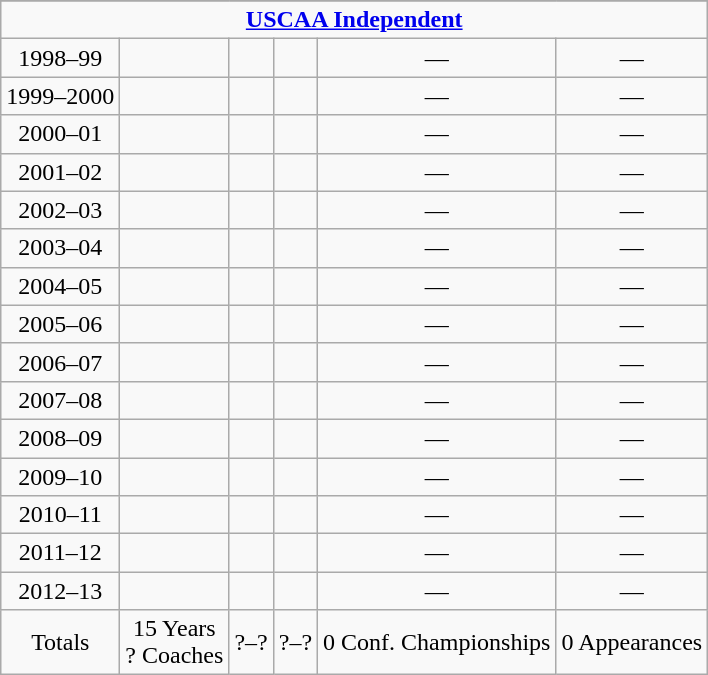<table class="wikitable sortable" style="text-align:center">
<tr>
</tr>
<tr>
<td colspan=6  style="text-align:center"><strong><a href='#'>USCAA Independent</a></strong></td>
</tr>
<tr>
<td>1998–99</td>
<td></td>
<td></td>
<td></td>
<td>—</td>
<td>—</td>
</tr>
<tr>
<td>1999–2000</td>
<td></td>
<td></td>
<td></td>
<td>—</td>
<td>—</td>
</tr>
<tr>
<td>2000–01</td>
<td></td>
<td></td>
<td></td>
<td>—</td>
<td>—</td>
</tr>
<tr>
<td>2001–02</td>
<td></td>
<td></td>
<td></td>
<td>—</td>
<td>—</td>
</tr>
<tr>
<td>2002–03</td>
<td></td>
<td></td>
<td></td>
<td>—</td>
<td>—</td>
</tr>
<tr>
<td>2003–04</td>
<td></td>
<td></td>
<td></td>
<td>—</td>
<td>—</td>
</tr>
<tr>
<td>2004–05</td>
<td></td>
<td></td>
<td></td>
<td>—</td>
<td>—</td>
</tr>
<tr>
<td>2005–06</td>
<td></td>
<td></td>
<td></td>
<td>—</td>
<td>—</td>
</tr>
<tr>
<td>2006–07</td>
<td></td>
<td></td>
<td></td>
<td>—</td>
<td>—</td>
</tr>
<tr>
<td>2007–08</td>
<td></td>
<td></td>
<td></td>
<td>—</td>
<td>—</td>
</tr>
<tr>
<td>2008–09</td>
<td></td>
<td></td>
<td></td>
<td>—</td>
<td>—</td>
</tr>
<tr>
<td>2009–10</td>
<td></td>
<td></td>
<td></td>
<td>—</td>
<td>—</td>
</tr>
<tr>
<td>2010–11</td>
<td></td>
<td></td>
<td></td>
<td>—</td>
<td>—</td>
</tr>
<tr>
<td>2011–12</td>
<td></td>
<td></td>
<td></td>
<td>—</td>
<td>—</td>
</tr>
<tr>
<td>2012–13</td>
<td></td>
<td></td>
<td></td>
<td>—</td>
<td>—</td>
</tr>
<tr>
<td>Totals</td>
<td>15 Years<br>? Coaches</td>
<td>?–?</td>
<td>?–?</td>
<td>0 Conf. Championships</td>
<td>0 Appearances</td>
</tr>
</table>
